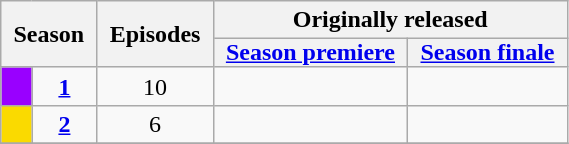<table class="wikitable" style="text-align:center">
<tr>
<th style="padding: 0px 8px" colspan="2" rowspan="2">Season</th>
<th style="padding: 0px 8px" rowspan="2">Episodes</th>
<th colspan="2">Originally released</th>
</tr>
<tr>
<th style="padding: 0px 8px"><a href='#'>Season premiere</a></th>
<th style="padding: 0px 8px"><a href='#'>Season finale</a></th>
</tr>
<tr>
<td bgcolor="#9900FF"></td>
<td><strong><a href='#'>1</a></strong></td>
<td>10</td>
<td></td>
<td></td>
</tr>
<tr>
<td bgcolor="#fada00"></td>
<td><strong><a href='#'>2</a></strong></td>
<td>6</td>
<td></td>
<td></td>
</tr>
<tr>
</tr>
</table>
